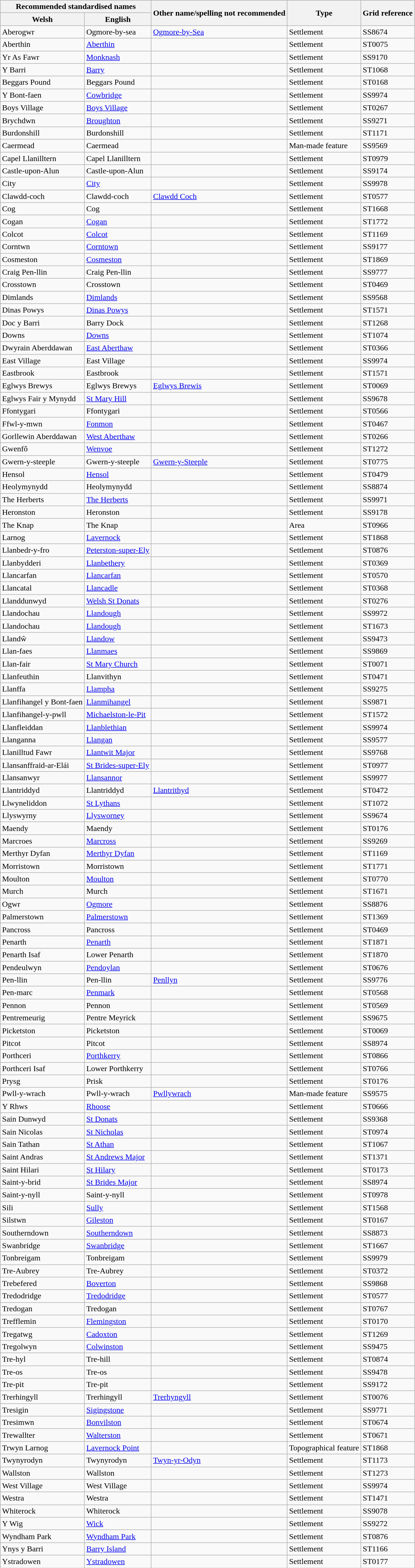<table class="wikitable sortable">
<tr>
<th colspan="2">Recommended standardised names</th>
<th rowspan="2">Other name/spelling not recommended</th>
<th rowspan="2">Type</th>
<th rowspan="2">Grid reference</th>
</tr>
<tr>
<th>Welsh</th>
<th>English</th>
</tr>
<tr>
<td>Aberogwr</td>
<td>Ogmore-by-sea</td>
<td><a href='#'>Ogmore-by-Sea</a></td>
<td>Settlement</td>
<td>SS8674</td>
</tr>
<tr>
<td>Aberthin</td>
<td><a href='#'>Aberthin</a></td>
<td></td>
<td>Settlement</td>
<td>ST0075</td>
</tr>
<tr>
<td>Yr As Fawr</td>
<td><a href='#'>Monknash</a></td>
<td></td>
<td>Settlement</td>
<td>SS9170</td>
</tr>
<tr>
<td>Y Barri</td>
<td><a href='#'>Barry</a></td>
<td></td>
<td>Settlement</td>
<td>ST1068</td>
</tr>
<tr>
<td>Beggars Pound</td>
<td>Beggars Pound</td>
<td></td>
<td>Settlement</td>
<td>ST0168</td>
</tr>
<tr>
<td>Y Bont-faen</td>
<td><a href='#'>Cowbridge</a></td>
<td></td>
<td>Settlement</td>
<td>SS9974</td>
</tr>
<tr>
<td>Boys Village</td>
<td><a href='#'>Boys Village</a></td>
<td></td>
<td>Settlement</td>
<td>ST0267</td>
</tr>
<tr>
<td>Brychdwn</td>
<td><a href='#'>Broughton</a></td>
<td></td>
<td>Settlement</td>
<td>SS9271</td>
</tr>
<tr>
<td>Burdonshill</td>
<td>Burdonshill</td>
<td></td>
<td>Settlement</td>
<td>ST1171</td>
</tr>
<tr>
<td>Caermead</td>
<td>Caermead</td>
<td></td>
<td>Man-made feature</td>
<td>SS9569</td>
</tr>
<tr>
<td>Capel Llanilltern</td>
<td>Capel Llanilltern</td>
<td></td>
<td>Settlement</td>
<td>ST0979</td>
</tr>
<tr>
<td>Castle-upon-Alun</td>
<td>Castle-upon-Alun</td>
<td></td>
<td>Settlement</td>
<td>SS9174</td>
</tr>
<tr>
<td>City</td>
<td><a href='#'>City</a></td>
<td></td>
<td>Settlement</td>
<td>SS9978</td>
</tr>
<tr>
<td>Clawdd-coch</td>
<td>Clawdd-coch</td>
<td><a href='#'>Clawdd Coch</a></td>
<td>Settlement</td>
<td>ST0577</td>
</tr>
<tr>
<td>Cog</td>
<td>Cog</td>
<td></td>
<td>Settlement</td>
<td>ST1668</td>
</tr>
<tr>
<td>Cogan</td>
<td><a href='#'>Cogan</a></td>
<td></td>
<td>Settlement</td>
<td>ST1772</td>
</tr>
<tr>
<td>Colcot</td>
<td><a href='#'>Colcot</a></td>
<td></td>
<td>Settlement</td>
<td>ST1169</td>
</tr>
<tr>
<td>Corntwn</td>
<td><a href='#'>Corntown</a></td>
<td></td>
<td>Settlement</td>
<td>SS9177</td>
</tr>
<tr>
<td>Cosmeston</td>
<td><a href='#'>Cosmeston</a></td>
<td></td>
<td>Settlement</td>
<td>ST1869</td>
</tr>
<tr>
<td>Craig Pen-llin</td>
<td>Craig Pen-llin</td>
<td></td>
<td>Settlement</td>
<td>SS9777</td>
</tr>
<tr>
<td>Crosstown</td>
<td>Crosstown</td>
<td></td>
<td>Settlement</td>
<td>ST0469</td>
</tr>
<tr>
<td>Dimlands</td>
<td><a href='#'>Dimlands</a></td>
<td></td>
<td>Settlement</td>
<td>SS9568</td>
</tr>
<tr>
<td>Dinas Powys</td>
<td><a href='#'>Dinas Powys</a></td>
<td></td>
<td>Settlement</td>
<td>ST1571</td>
</tr>
<tr>
<td>Doc y Barri</td>
<td>Barry Dock</td>
<td></td>
<td>Settlement</td>
<td>ST1268</td>
</tr>
<tr>
<td>Downs</td>
<td><a href='#'>Downs</a></td>
<td></td>
<td>Settlement</td>
<td>ST1074</td>
</tr>
<tr>
<td>Dwyrain Aberddawan</td>
<td><a href='#'>East Aberthaw</a></td>
<td></td>
<td>Settlement</td>
<td>ST0366</td>
</tr>
<tr>
<td>East Village</td>
<td>East Village</td>
<td></td>
<td>Settlement</td>
<td>SS9974</td>
</tr>
<tr>
<td>Eastbrook</td>
<td>Eastbrook</td>
<td></td>
<td>Settlement</td>
<td>ST1571</td>
</tr>
<tr>
<td>Eglwys Brewys</td>
<td>Eglwys Brewys</td>
<td><a href='#'>Eglwys Brewis</a></td>
<td>Settlement</td>
<td>ST0069</td>
</tr>
<tr>
<td>Eglwys Fair y Mynydd</td>
<td><a href='#'>St Mary Hill</a></td>
<td></td>
<td>Settlement</td>
<td>SS9678</td>
</tr>
<tr>
<td>Ffontygari</td>
<td>Ffontygari</td>
<td></td>
<td>Settlement</td>
<td>ST0566</td>
</tr>
<tr>
<td>Ffwl-y-mwn</td>
<td><a href='#'>Fonmon</a></td>
<td></td>
<td>Settlement</td>
<td>ST0467</td>
</tr>
<tr>
<td>Gorllewin Aberddawan</td>
<td><a href='#'>West Aberthaw</a></td>
<td></td>
<td>Settlement</td>
<td>ST0266</td>
</tr>
<tr>
<td>Gwenfô</td>
<td><a href='#'>Wenvoe</a></td>
<td></td>
<td>Settlement</td>
<td>ST1272</td>
</tr>
<tr>
<td>Gwern-y-steeple</td>
<td>Gwern-y-steeple</td>
<td><a href='#'>Gwern-y-Steeple</a></td>
<td>Settlement</td>
<td>ST0775</td>
</tr>
<tr>
<td>Hensol</td>
<td><a href='#'>Hensol</a></td>
<td></td>
<td>Settlement</td>
<td>ST0479</td>
</tr>
<tr>
<td>Heolymynydd</td>
<td>Heolymynydd</td>
<td></td>
<td>Settlement</td>
<td>SS8874</td>
</tr>
<tr>
<td>The Herberts</td>
<td><a href='#'>The Herberts</a></td>
<td></td>
<td>Settlement</td>
<td>SS9971</td>
</tr>
<tr>
<td>Heronston</td>
<td>Heronston</td>
<td></td>
<td>Settlement</td>
<td>SS9178</td>
</tr>
<tr>
<td>The Knap</td>
<td>The Knap</td>
<td></td>
<td>Area</td>
<td>ST0966</td>
</tr>
<tr>
<td>Larnog</td>
<td><a href='#'>Lavernock</a></td>
<td></td>
<td>Settlement</td>
<td>ST1868</td>
</tr>
<tr>
<td>Llanbedr-y-fro</td>
<td><a href='#'>Peterston-super-Ely</a></td>
<td></td>
<td>Settlement</td>
<td>ST0876</td>
</tr>
<tr>
<td>Llanbydderi</td>
<td><a href='#'>Llanbethery</a></td>
<td></td>
<td>Settlement</td>
<td>ST0369</td>
</tr>
<tr>
<td>Llancarfan</td>
<td><a href='#'>Llancarfan</a></td>
<td></td>
<td>Settlement</td>
<td>ST0570</td>
</tr>
<tr>
<td>Llancatal</td>
<td><a href='#'>Llancadle</a></td>
<td></td>
<td>Settlement</td>
<td>ST0368</td>
</tr>
<tr>
<td>Llanddunwyd</td>
<td><a href='#'>Welsh St Donats</a></td>
<td></td>
<td>Settlement</td>
<td>ST0276</td>
</tr>
<tr>
<td>Llandochau</td>
<td><a href='#'>Llandough</a></td>
<td></td>
<td>Settlement</td>
<td>SS9972</td>
</tr>
<tr>
<td>Llandochau</td>
<td><a href='#'>Llandough</a></td>
<td></td>
<td>Settlement</td>
<td>ST1673</td>
</tr>
<tr>
<td>Llandŵ</td>
<td><a href='#'>Llandow</a></td>
<td></td>
<td>Settlement</td>
<td>SS9473</td>
</tr>
<tr>
<td>Llan-faes</td>
<td><a href='#'>Llanmaes</a></td>
<td></td>
<td>Settlement</td>
<td>SS9869</td>
</tr>
<tr>
<td>Llan-fair</td>
<td><a href='#'>St Mary Church</a></td>
<td></td>
<td>Settlement</td>
<td>ST0071</td>
</tr>
<tr>
<td>Llanfeuthin</td>
<td>Llanvithyn</td>
<td></td>
<td>Settlement</td>
<td>ST0471</td>
</tr>
<tr>
<td>Llanffa</td>
<td><a href='#'>Llampha</a></td>
<td></td>
<td>Settlement</td>
<td>SS9275</td>
</tr>
<tr>
<td>Llanfihangel y Bont-faen</td>
<td><a href='#'>Llanmihangel</a></td>
<td></td>
<td>Settlement</td>
<td>SS9871</td>
</tr>
<tr>
<td>Llanfihangel-y-pwll</td>
<td><a href='#'>Michaelston-le-Pit</a></td>
<td></td>
<td>Settlement</td>
<td>ST1572</td>
</tr>
<tr>
<td>Llanfleiddan</td>
<td><a href='#'>Llanblethian</a></td>
<td></td>
<td>Settlement</td>
<td>SS9974</td>
</tr>
<tr>
<td>Llanganna</td>
<td><a href='#'>Llangan</a></td>
<td></td>
<td>Settlement</td>
<td>SS9577</td>
</tr>
<tr>
<td>Llanilltud Fawr</td>
<td><a href='#'>Llantwit Major</a></td>
<td></td>
<td>Settlement</td>
<td>SS9768</td>
</tr>
<tr>
<td>Llansanffraid-ar-Elái</td>
<td><a href='#'>St Brides-super-Ely</a></td>
<td></td>
<td>Settlement</td>
<td>ST0977</td>
</tr>
<tr>
<td>Llansanwyr</td>
<td><a href='#'>Llansannor</a></td>
<td></td>
<td>Settlement</td>
<td>SS9977</td>
</tr>
<tr>
<td>Llantriddyd</td>
<td>Llantriddyd</td>
<td><a href='#'>Llantrithyd</a></td>
<td>Settlement</td>
<td>ST0472</td>
</tr>
<tr>
<td>Llwyneliddon</td>
<td><a href='#'>St Lythans</a></td>
<td></td>
<td>Settlement</td>
<td>ST1072</td>
</tr>
<tr>
<td>Llyswyrny</td>
<td><a href='#'>Llysworney</a></td>
<td></td>
<td>Settlement</td>
<td>SS9674</td>
</tr>
<tr>
<td>Maendy</td>
<td>Maendy</td>
<td></td>
<td>Settlement</td>
<td>ST0176</td>
</tr>
<tr>
<td>Marcroes</td>
<td><a href='#'>Marcross</a></td>
<td></td>
<td>Settlement</td>
<td>SS9269</td>
</tr>
<tr>
<td>Merthyr Dyfan</td>
<td><a href='#'>Merthyr Dyfan</a></td>
<td></td>
<td>Settlement</td>
<td>ST1169</td>
</tr>
<tr>
<td>Morristown</td>
<td>Morristown</td>
<td></td>
<td>Settlement</td>
<td>ST1771</td>
</tr>
<tr>
<td>Moulton</td>
<td><a href='#'>Moulton</a></td>
<td></td>
<td>Settlement</td>
<td>ST0770</td>
</tr>
<tr>
<td>Murch</td>
<td>Murch</td>
<td></td>
<td>Settlement</td>
<td>ST1671</td>
</tr>
<tr>
<td>Ogwr</td>
<td><a href='#'>Ogmore</a></td>
<td></td>
<td>Settlement</td>
<td>SS8876</td>
</tr>
<tr>
<td>Palmerstown</td>
<td><a href='#'>Palmerstown</a></td>
<td></td>
<td>Settlement</td>
<td>ST1369</td>
</tr>
<tr>
<td>Pancross</td>
<td>Pancross</td>
<td></td>
<td>Settlement</td>
<td>ST0469</td>
</tr>
<tr>
<td>Penarth</td>
<td><a href='#'>Penarth</a></td>
<td></td>
<td>Settlement</td>
<td>ST1871</td>
</tr>
<tr>
<td>Penarth Isaf</td>
<td>Lower Penarth</td>
<td></td>
<td>Settlement</td>
<td>ST1870</td>
</tr>
<tr>
<td>Pendeulwyn</td>
<td><a href='#'>Pendoylan</a></td>
<td></td>
<td>Settlement</td>
<td>ST0676</td>
</tr>
<tr>
<td>Pen-llin</td>
<td>Pen-llin</td>
<td><a href='#'>Penllyn</a></td>
<td>Settlement</td>
<td>SS9776</td>
</tr>
<tr>
<td>Pen-marc</td>
<td><a href='#'>Penmark</a></td>
<td></td>
<td>Settlement</td>
<td>ST0568</td>
</tr>
<tr>
<td>Pennon</td>
<td>Pennon</td>
<td></td>
<td>Settlement</td>
<td>ST0569</td>
</tr>
<tr>
<td>Pentremeurig</td>
<td>Pentre Meyrick</td>
<td></td>
<td>Settlement</td>
<td>SS9675</td>
</tr>
<tr>
<td>Picketston</td>
<td>Picketston</td>
<td></td>
<td>Settlement</td>
<td>ST0069</td>
</tr>
<tr>
<td>Pitcot</td>
<td>Pitcot</td>
<td></td>
<td>Settlement</td>
<td>SS8974</td>
</tr>
<tr>
<td>Porthceri</td>
<td><a href='#'>Porthkerry</a></td>
<td></td>
<td>Settlement</td>
<td>ST0866</td>
</tr>
<tr>
<td>Porthceri Isaf</td>
<td>Lower Porthkerry</td>
<td></td>
<td>Settlement</td>
<td>ST0766</td>
</tr>
<tr>
<td>Prysg</td>
<td>Prisk</td>
<td></td>
<td>Settlement</td>
<td>ST0176</td>
</tr>
<tr>
<td>Pwll-y-wrach</td>
<td>Pwll-y-wrach</td>
<td><a href='#'>Pwllywrach</a></td>
<td>Man-made feature</td>
<td>SS9575</td>
</tr>
<tr>
<td>Y Rhws</td>
<td><a href='#'>Rhoose</a></td>
<td></td>
<td>Settlement</td>
<td>ST0666</td>
</tr>
<tr>
<td>Sain Dunwyd</td>
<td><a href='#'>St Donats</a></td>
<td></td>
<td>Settlement</td>
<td>SS9368</td>
</tr>
<tr>
<td>Sain Nicolas</td>
<td><a href='#'>St Nicholas</a></td>
<td></td>
<td>Settlement</td>
<td>ST0974</td>
</tr>
<tr>
<td>Sain Tathan</td>
<td><a href='#'>St Athan</a></td>
<td></td>
<td>Settlement</td>
<td>ST1067</td>
</tr>
<tr>
<td>Saint Andras</td>
<td><a href='#'>St Andrews Major</a></td>
<td></td>
<td>Settlement</td>
<td>ST1371</td>
</tr>
<tr>
<td>Saint Hilari</td>
<td><a href='#'>St Hilary</a></td>
<td></td>
<td>Settlement</td>
<td>ST0173</td>
</tr>
<tr>
<td>Saint-y-brid</td>
<td><a href='#'>St Brides Major</a></td>
<td></td>
<td>Settlement</td>
<td>SS8974</td>
</tr>
<tr>
<td>Saint-y-nyll</td>
<td>Saint-y-nyll</td>
<td></td>
<td>Settlement</td>
<td>ST0978</td>
</tr>
<tr>
<td>Sili</td>
<td><a href='#'>Sully</a></td>
<td></td>
<td>Settlement</td>
<td>ST1568</td>
</tr>
<tr>
<td>Silstwn</td>
<td><a href='#'>Gileston</a></td>
<td></td>
<td>Settlement</td>
<td>ST0167</td>
</tr>
<tr>
<td>Southerndown</td>
<td><a href='#'>Southerndown</a></td>
<td></td>
<td>Settlement</td>
<td>SS8873</td>
</tr>
<tr>
<td>Swanbridge</td>
<td><a href='#'>Swanbridge</a></td>
<td></td>
<td>Settlement</td>
<td>ST1667</td>
</tr>
<tr>
<td>Tonbreigam</td>
<td>Tonbreigam</td>
<td></td>
<td>Settlement</td>
<td>SS9979</td>
</tr>
<tr>
<td>Tre-Aubrey</td>
<td>Tre-Aubrey</td>
<td></td>
<td>Settlement</td>
<td>ST0372</td>
</tr>
<tr>
<td>Trebefered</td>
<td><a href='#'>Boverton</a></td>
<td></td>
<td>Settlement</td>
<td>SS9868</td>
</tr>
<tr>
<td>Tredodridge</td>
<td><a href='#'>Tredodridge</a></td>
<td></td>
<td>Settlement</td>
<td>ST0577</td>
</tr>
<tr>
<td>Tredogan</td>
<td>Tredogan</td>
<td></td>
<td>Settlement</td>
<td>ST0767</td>
</tr>
<tr>
<td>Trefflemin</td>
<td><a href='#'>Flemingston</a></td>
<td></td>
<td>Settlement</td>
<td>ST0170</td>
</tr>
<tr>
<td>Tregatwg</td>
<td><a href='#'>Cadoxton</a></td>
<td></td>
<td>Settlement</td>
<td>ST1269</td>
</tr>
<tr>
<td>Tregolwyn</td>
<td><a href='#'>Colwinston</a></td>
<td></td>
<td>Settlement</td>
<td>SS9475</td>
</tr>
<tr>
<td>Tre-hyl</td>
<td>Tre-hill</td>
<td></td>
<td>Settlement</td>
<td>ST0874</td>
</tr>
<tr>
<td>Tre-os</td>
<td>Tre-os</td>
<td></td>
<td>Settlement</td>
<td>SS9478</td>
</tr>
<tr>
<td>Tre-pit</td>
<td>Tre-pit</td>
<td></td>
<td>Settlement</td>
<td>SS9172</td>
</tr>
<tr>
<td>Trerhingyll</td>
<td>Trerhingyll</td>
<td><a href='#'>Trerhyngyll</a></td>
<td>Settlement</td>
<td>ST0076</td>
</tr>
<tr>
<td>Tresigin</td>
<td><a href='#'>Sigingstone</a></td>
<td></td>
<td>Settlement</td>
<td>SS9771</td>
</tr>
<tr>
<td>Tresimwn</td>
<td><a href='#'>Bonvilston</a></td>
<td></td>
<td>Settlement</td>
<td>ST0674</td>
</tr>
<tr>
<td>Trewallter</td>
<td><a href='#'>Walterston</a></td>
<td></td>
<td>Settlement</td>
<td>ST0671</td>
</tr>
<tr>
<td>Trwyn Larnog</td>
<td><a href='#'>Lavernock Point</a></td>
<td></td>
<td>Topographical feature</td>
<td>ST1868</td>
</tr>
<tr>
<td>Twynyrodyn</td>
<td>Twynyrodyn</td>
<td><a href='#'>Twyn-yr-Odyn</a></td>
<td>Settlement</td>
<td>ST1173</td>
</tr>
<tr>
<td>Wallston</td>
<td>Wallston</td>
<td></td>
<td>Settlement</td>
<td>ST1273</td>
</tr>
<tr>
<td>West Village</td>
<td>West Village</td>
<td></td>
<td>Settlement</td>
<td>SS9974</td>
</tr>
<tr>
<td>Westra</td>
<td>Westra</td>
<td></td>
<td>Settlement</td>
<td>ST1471</td>
</tr>
<tr>
<td>Whiterock</td>
<td>Whiterock</td>
<td></td>
<td>Settlement</td>
<td>SS9078</td>
</tr>
<tr>
<td>Y Wig</td>
<td><a href='#'>Wick</a></td>
<td></td>
<td>Settlement</td>
<td>SS9272</td>
</tr>
<tr>
<td>Wyndham Park</td>
<td><a href='#'>Wyndham Park</a></td>
<td></td>
<td>Settlement</td>
<td>ST0876</td>
</tr>
<tr>
<td>Ynys y Barri</td>
<td><a href='#'>Barry Island</a></td>
<td></td>
<td>Settlement</td>
<td>ST1166</td>
</tr>
<tr>
<td>Ystradowen</td>
<td><a href='#'>Ystradowen</a></td>
<td></td>
<td>Settlement</td>
<td>ST0177</td>
</tr>
</table>
